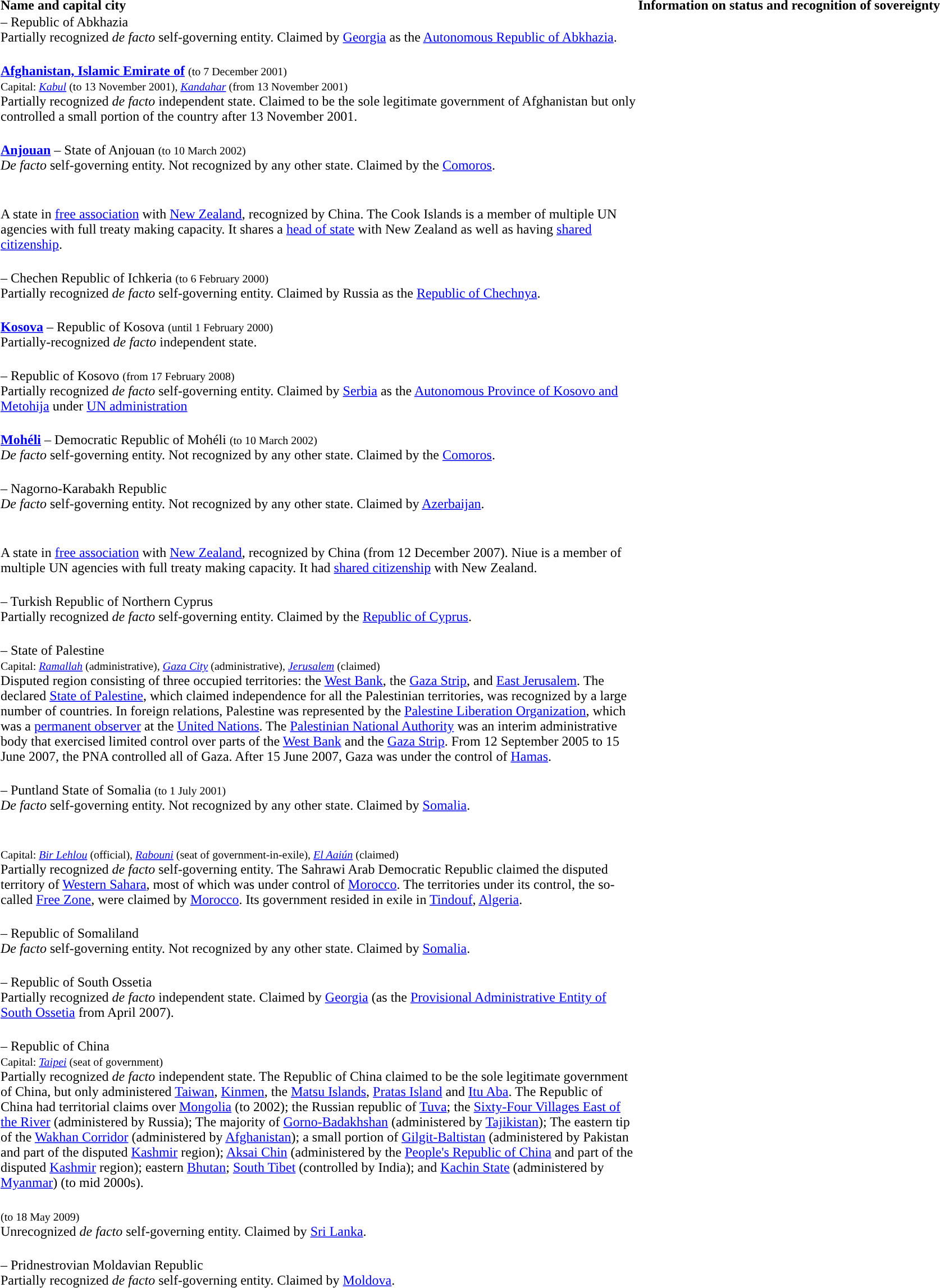<table border="0" cellpadding="0" style="text-align:left; font-size">
<tr>
<th width=60%>Name and capital city</th>
<th width=40%>Information on status and recognition of sovereignty</th>
</tr>
<tr>
<td valign=top><strong></strong> – Republic of Abkhazia <br>Partially recognized <em>de facto</em> self-governing entity. Claimed by <a href='#'>Georgia</a> as the <a href='#'>Autonomous Republic of Abkhazia</a>.</td>
</tr>
<tr>
<td colspan=2><br></td>
</tr>
<tr>
<td valign=top><strong> <a href='#'>Afghanistan, Islamic Emirate of</a></strong> <small>(to 7 December 2001)</small><br><small>Capital: <em><a href='#'>Kabul</a></em> (to 13 November 2001), <em><a href='#'>Kandahar</a></em> (from 13 November 2001)</small><br>Partially recognized <em>de facto</em> independent state. Claimed to be the sole legitimate government of Afghanistan but only controlled a small portion of the country after 13 November 2001.</td>
</tr>
<tr>
<td colspan=2><br></td>
</tr>
<tr>
<td valign=top><strong> <a href='#'>Anjouan</a></strong> – State of Anjouan <small>(to 10 March 2002)</small> <br><em>De facto</em> self-governing entity. Not recognized by any other state. Claimed by the <a href='#'>Comoros</a>.</td>
</tr>
<tr>
<td colspan=2><br></td>
</tr>
<tr>
<td valign=top><strong></strong> <br>A state in <a href='#'>free association</a> with <a href='#'>New Zealand</a>, recognized by China. The Cook Islands is a member of multiple UN agencies with full treaty making capacity. It shares a <a href='#'>head of state</a> with New Zealand as well as having <a href='#'>shared citizenship</a>.</td>
</tr>
<tr>
<td colspan=2><br></td>
</tr>
<tr>
<td valign=top><strong></strong> – Chechen Republic of Ichkeria <small>(to 6 February 2000)</small> <br>Partially recognized <em>de facto</em> self-governing entity. Claimed by Russia as the <a href='#'>Republic of Chechnya</a>.</td>
</tr>
<tr>
<td colspan=2><br></td>
</tr>
<tr>
<td valign=top><strong> <a href='#'>Kosova</a></strong> – Republic of Kosova <small>(until 1 February 2000)</small> <br>Partially-recognized <em>de facto</em> independent state.</td>
</tr>
<tr>
<td colspan=2><br></td>
</tr>
<tr>
<td valign=top><strong></strong> – Republic of Kosovo <small>(from 17 February 2008)</small> <br>Partially recognized <em>de facto</em> self-governing entity. Claimed by <a href='#'>Serbia</a> as the <a href='#'>Autonomous Province of Kosovo and Metohija</a> under <a href='#'>UN administration</a></td>
</tr>
<tr>
<td colspan=2><br></td>
</tr>
<tr>
<td valign=top><strong> <a href='#'>Mohéli</a></strong> – Democratic Republic of Mohéli <small>(to 10 March 2002)</small> <br><em>De facto</em> self-governing entity. Not recognized by any other state. Claimed by the <a href='#'>Comoros</a>.</td>
</tr>
<tr>
<td colspan=2><br></td>
</tr>
<tr>
<td valign=top><strong></strong> – Nagorno-Karabakh Republic <br><em>De facto</em> self-governing entity. Not recognized by any other state. Claimed by <a href='#'>Azerbaijan</a>.</td>
</tr>
<tr>
<td colspan=2><br></td>
</tr>
<tr>
<td valign=top><strong></strong> <br>A state in <a href='#'>free association</a> with <a href='#'>New Zealand</a>, recognized by China (from 12 December 2007). Niue is a member of multiple UN agencies with full treaty making capacity. It had <a href='#'>shared citizenship</a> with New Zealand.</td>
</tr>
<tr>
<td colspan=2><br></td>
</tr>
<tr>
<td valign=top><strong></strong> – Turkish Republic of Northern Cyprus <br>Partially recognized <em>de facto</em> self-governing entity. Claimed by the <a href='#'>Republic of Cyprus</a>.</td>
</tr>
<tr>
<td colspan=2><br></td>
</tr>
<tr>
<td valign=top><strong></strong> – State of Palestine<br><small>Capital: <em><a href='#'>Ramallah</a></em> (administrative), <em><a href='#'>Gaza City</a></em> (administrative), <em><a href='#'>Jerusalem</a></em> (claimed)</small><br>Disputed region consisting of three occupied territories: the <a href='#'>West Bank</a>, the <a href='#'>Gaza Strip</a>, and <a href='#'>East Jerusalem</a>. The declared <a href='#'>State of Palestine</a>, which claimed independence for all the Palestinian territories, was recognized by a large number of countries. In foreign relations, Palestine was represented by the <a href='#'>Palestine Liberation Organization</a>, which was a <a href='#'>permanent observer</a> at the <a href='#'>United Nations</a>. The <a href='#'>Palestinian National Authority</a> was an interim administrative body that exercised limited control over parts of the <a href='#'>West Bank</a> and the <a href='#'>Gaza Strip</a>. From 12 September 2005 to 15 June 2007, the PNA controlled all of Gaza. After 15 June 2007, Gaza was under the control of <a href='#'>Hamas</a>.</td>
</tr>
<tr>
<td colspan=2><br></td>
</tr>
<tr>
<td valign=top><strong></strong> – Puntland State of Somalia <small>(to 1 July 2001)</small> <br><em>De facto</em> self-governing entity. Not recognized by any other state. Claimed by <a href='#'>Somalia</a>.</td>
</tr>
<tr>
<td colspan=2><br></td>
</tr>
<tr>
<td valign=top><strong></strong> <br><small>Capital: <em><a href='#'>Bir Lehlou</a></em> (official), <em><a href='#'>Rabouni</a></em> (seat of government-in-exile), <em><a href='#'>El Aaiún</a></em> (claimed)</small><br>Partially recognized <em>de facto</em> self-governing entity. The Sahrawi Arab Democratic Republic claimed the disputed territory of <a href='#'>Western Sahara</a>, most of which was under control of <a href='#'>Morocco</a>.  The territories under its control, the so-called <a href='#'>Free Zone</a>, were claimed by <a href='#'>Morocco</a>. Its government resided in exile in <a href='#'>Tindouf</a>, <a href='#'>Algeria</a>.</td>
</tr>
<tr>
<td colspan=2><br></td>
</tr>
<tr>
<td valign=top><strong></strong> – Republic of Somaliland <br><em>De facto</em> self-governing entity. Not recognized by any other state. Claimed by <a href='#'>Somalia</a>.</td>
</tr>
<tr>
<td colspan=2><br></td>
</tr>
<tr>
<td valign=top><strong></strong> – Republic of South Ossetia <br>Partially recognized <em>de facto</em> independent state. Claimed by <a href='#'>Georgia</a> (as the <a href='#'>Provisional Administrative Entity of South Ossetia</a> from April 2007).</td>
</tr>
<tr>
<td colspan=2><br></td>
</tr>
<tr>
<td valign=top><strong></strong> – Republic of China <br><small>Capital: <em><a href='#'>Taipei</a></em> (seat of government)</small><br>Partially recognized <em>de facto</em> independent state. The Republic of China claimed to be the sole legitimate government of China, but only administered <a href='#'>Taiwan</a>, <a href='#'>Kinmen</a>, the <a href='#'>Matsu Islands</a>, <a href='#'>Pratas Island</a> and <a href='#'>Itu Aba</a>. The Republic of China had territorial claims over <a href='#'>Mongolia</a> (to 2002); the Russian republic of <a href='#'>Tuva</a>; the <a href='#'>Sixty-Four Villages East of the River</a> (administered by Russia); The majority of <a href='#'>Gorno-Badakhshan</a> (administered by <a href='#'>Tajikistan</a>); The eastern tip of the <a href='#'>Wakhan Corridor</a> (administered by <a href='#'>Afghanistan</a>); a small portion of <a href='#'>Gilgit-Baltistan</a> (administered by Pakistan and part of the disputed <a href='#'>Kashmir</a> region); <a href='#'>Aksai Chin</a> (administered by the <a href='#'>People's Republic of China</a> and part of the disputed <a href='#'>Kashmir</a> region); eastern <a href='#'>Bhutan</a>; <a href='#'>South Tibet</a> (controlled by India); and <a href='#'>Kachin State</a> (administered by <a href='#'>Myanmar</a>) (to mid 2000s).</td>
</tr>
<tr>
<td colspan=2><br></td>
</tr>
<tr>
<td valign=top><strong></strong> <small>(to 18 May 2009)</small> <br>Unrecognized <em>de facto</em> self-governing entity. Claimed by <a href='#'>Sri Lanka</a>.</td>
</tr>
<tr>
<td colspan=2><br></td>
</tr>
<tr>
<td valign=top><strong></strong> – Pridnestrovian Moldavian Republic <br>Partially recognized <em>de facto</em> self-governing entity. Claimed by <a href='#'>Moldova</a>.</td>
</tr>
<tr>
<td colspan=2></td>
</tr>
<tr>
</tr>
</table>
